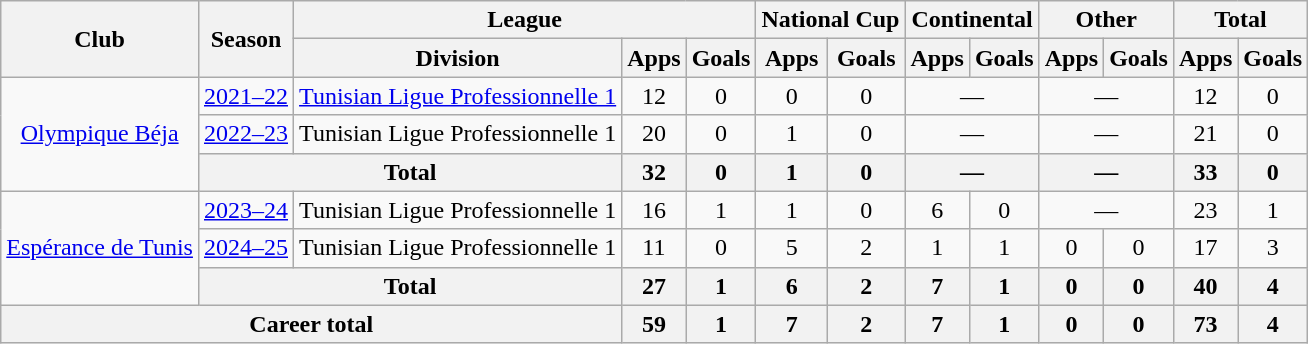<table class="wikitable" style="text-align: center;">
<tr>
<th rowspan=2>Club</th>
<th rowspan=2>Season</th>
<th colspan=3>League</th>
<th colspan=2>National Cup</th>
<th colspan=2>Continental</th>
<th colspan=2>Other</th>
<th colspan=2>Total</th>
</tr>
<tr>
<th>Division</th>
<th>Apps</th>
<th>Goals</th>
<th>Apps</th>
<th>Goals</th>
<th>Apps</th>
<th>Goals</th>
<th>Apps</th>
<th>Goals</th>
<th>Apps</th>
<th>Goals</th>
</tr>
<tr>
<td rowspan=3><a href='#'>Olympique Béja</a></td>
<td><a href='#'>2021–22</a></td>
<td><a href='#'>Tunisian Ligue Professionnelle 1</a></td>
<td>12</td>
<td>0</td>
<td>0</td>
<td>0</td>
<td colspan=2>—</td>
<td colspan=2>—</td>
<td>12</td>
<td>0</td>
</tr>
<tr>
<td><a href='#'>2022–23</a></td>
<td>Tunisian Ligue Professionnelle 1</td>
<td>20</td>
<td>0</td>
<td>1</td>
<td>0</td>
<td colspan=2>—</td>
<td colspan=2>—</td>
<td>21</td>
<td>0</td>
</tr>
<tr>
<th colspan=2>Total</th>
<th>32</th>
<th>0</th>
<th>1</th>
<th>0</th>
<th colspan=2>—</th>
<th colspan=2>—</th>
<th>33</th>
<th>0</th>
</tr>
<tr>
<td rowspan=3><a href='#'>Espérance de Tunis</a></td>
<td><a href='#'>2023–24</a></td>
<td>Tunisian Ligue Professionnelle 1</td>
<td>16</td>
<td>1</td>
<td>1</td>
<td>0</td>
<td>6</td>
<td>0</td>
<td colspan=2>—</td>
<td>23</td>
<td>1</td>
</tr>
<tr>
<td><a href='#'>2024–25</a></td>
<td>Tunisian Ligue Professionnelle 1</td>
<td>11</td>
<td>0</td>
<td>5</td>
<td>2</td>
<td>1</td>
<td>1</td>
<td>0</td>
<td>0</td>
<td>17</td>
<td>3</td>
</tr>
<tr>
<th colspan=2>Total</th>
<th>27</th>
<th>1</th>
<th>6</th>
<th>2</th>
<th>7</th>
<th>1</th>
<th>0</th>
<th>0</th>
<th>40</th>
<th>4</th>
</tr>
<tr>
<th colspan=3>Career total</th>
<th>59</th>
<th>1</th>
<th>7</th>
<th>2</th>
<th>7</th>
<th>1</th>
<th>0</th>
<th>0</th>
<th>73</th>
<th>4</th>
</tr>
</table>
